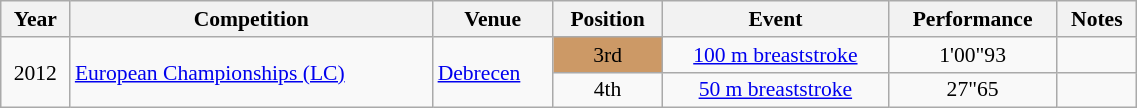<table class="wikitable" width=60% style="font-size:90%; text-align:center;">
<tr>
<th>Year</th>
<th>Competition</th>
<th>Venue</th>
<th>Position</th>
<th>Event</th>
<th>Performance</th>
<th>Notes</th>
</tr>
<tr>
<td rowspan=2>2012</td>
<td rowspan=2 align=left><a href='#'>European Championships (LC)</a></td>
<td rowspan=2 align=left> <a href='#'>Debrecen</a></td>
<td bgcolor=cc9966>3rd</td>
<td><a href='#'>100 m breaststroke</a></td>
<td>1'00"93</td>
<td></td>
</tr>
<tr>
<td>4th</td>
<td><a href='#'>50 m breaststroke</a></td>
<td>27"65</td>
<td></td>
</tr>
</table>
